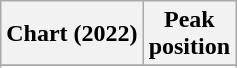<table class="wikitable sortable plainrowheaders" style="text-align:center">
<tr>
<th scope="col">Chart (2022)</th>
<th scope="col">Peak<br>position</th>
</tr>
<tr>
</tr>
<tr>
</tr>
<tr>
</tr>
</table>
